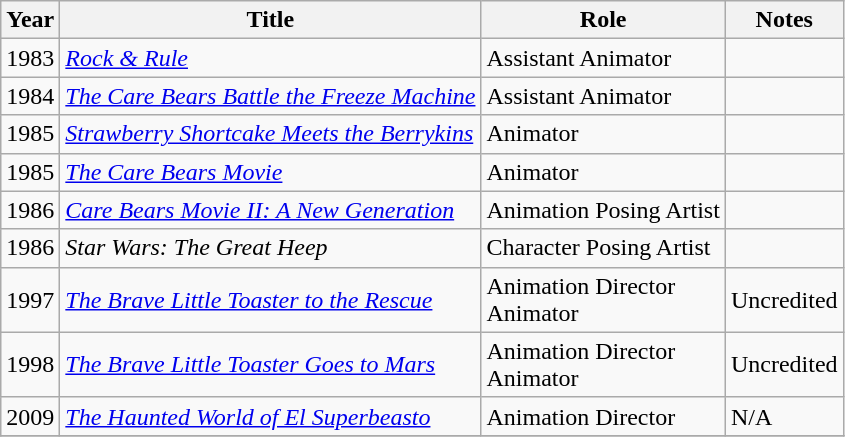<table class="wikitable">
<tr>
<th>Year</th>
<th>Title</th>
<th>Role</th>
<th>Notes</th>
</tr>
<tr>
<td>1983</td>
<td><em><a href='#'>Rock & Rule</a></em></td>
<td>Assistant Animator</td>
<td></td>
</tr>
<tr>
<td>1984</td>
<td><em><a href='#'>The Care Bears Battle the Freeze Machine</a></em></td>
<td>Assistant Animator</td>
<td></td>
</tr>
<tr>
<td>1985</td>
<td><em><a href='#'>Strawberry Shortcake Meets the Berrykins</a></em></td>
<td>Animator</td>
<td></td>
</tr>
<tr>
<td>1985</td>
<td><em><a href='#'>The Care Bears Movie</a></em></td>
<td>Animator</td>
<td></td>
</tr>
<tr>
<td>1986</td>
<td><em><a href='#'>Care Bears Movie II: A New Generation</a></em></td>
<td>Animation Posing Artist</td>
<td></td>
</tr>
<tr>
<td>1986</td>
<td><em>Star Wars: The Great Heep</em></td>
<td>Character Posing Artist</td>
<td></td>
</tr>
<tr>
<td>1997</td>
<td><em><a href='#'>The Brave Little Toaster to the Rescue</a></em></td>
<td>Animation Director<br>Animator</td>
<td>Uncredited</td>
</tr>
<tr>
<td>1998</td>
<td><em><a href='#'>The Brave Little Toaster Goes to Mars</a></em></td>
<td>Animation Director<br>Animator</td>
<td>Uncredited</td>
</tr>
<tr>
<td>2009</td>
<td><em><a href='#'>The Haunted World of El Superbeasto</a></em></td>
<td>Animation Director</td>
<td>N/A</td>
</tr>
<tr>
</tr>
</table>
